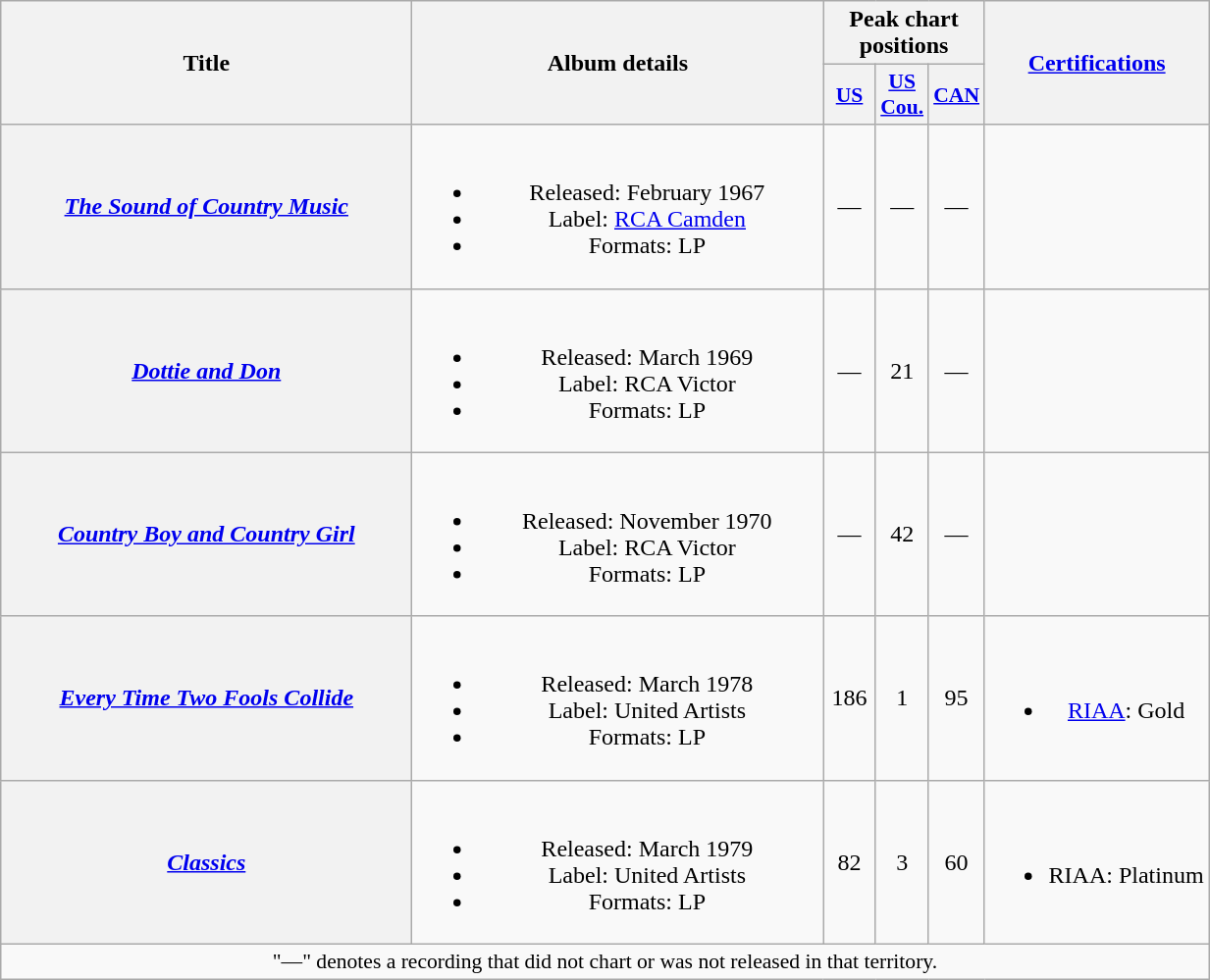<table class="wikitable plainrowheaders" style="text-align:center;" border="1">
<tr>
<th scope="col" rowspan="2" style="width:17em;">Title</th>
<th scope="col" rowspan="2" style="width:17em;">Album details</th>
<th scope="col" colspan="3">Peak chart<br>positions</th>
<th scope="col" rowspan="2"><a href='#'>Certifications</a></th>
</tr>
<tr>
<th scope="col" style="width:2em;font-size:90%;"><a href='#'>US</a><br></th>
<th scope="col" style="width:2em;font-size:90%;"><a href='#'>US<br>Cou.</a><br></th>
<th scope="col" style="width:2em;font-size:90%;"><a href='#'>CAN</a><br></th>
</tr>
<tr>
<th scope="row"><em><a href='#'>The Sound of Country Music</a></em><br></th>
<td><br><ul><li>Released: February 1967</li><li>Label: <a href='#'>RCA Camden</a></li><li>Formats: LP</li></ul></td>
<td>—</td>
<td>—</td>
<td>—</td>
<td></td>
</tr>
<tr>
<th scope="row"><em><a href='#'>Dottie and Don</a></em><br></th>
<td><br><ul><li>Released: March 1969</li><li>Label: RCA Victor</li><li>Formats: LP</li></ul></td>
<td>—</td>
<td>21</td>
<td>—</td>
<td></td>
</tr>
<tr>
<th scope="row"><em><a href='#'>Country Boy and Country Girl</a></em><br></th>
<td><br><ul><li>Released: November 1970</li><li>Label: RCA Victor</li><li>Formats: LP</li></ul></td>
<td>—</td>
<td>42</td>
<td>—</td>
<td></td>
</tr>
<tr>
<th scope="row"><em><a href='#'>Every Time Two Fools Collide</a></em><br></th>
<td><br><ul><li>Released: March 1978</li><li>Label: United Artists</li><li>Formats: LP</li></ul></td>
<td>186</td>
<td>1</td>
<td>95</td>
<td><br><ul><li><a href='#'>RIAA</a>: Gold</li></ul></td>
</tr>
<tr>
<th scope="row"><em><a href='#'>Classics</a></em><br></th>
<td><br><ul><li>Released: March 1979</li><li>Label: United Artists</li><li>Formats: LP</li></ul></td>
<td>82</td>
<td>3</td>
<td>60</td>
<td><br><ul><li>RIAA: Platinum</li></ul></td>
</tr>
<tr>
<td colspan="6" style="font-size:90%">"—" denotes a recording that did not chart or was not released in that territory.</td>
</tr>
</table>
